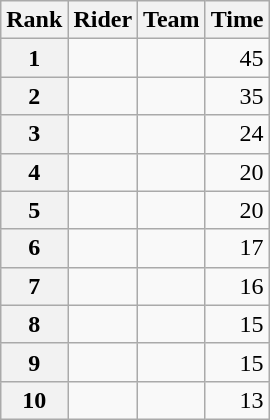<table class="wikitable" margin-bottom:0;">
<tr>
<th scope="col">Rank</th>
<th scope="col">Rider</th>
<th scope="col">Team</th>
<th scope="col">Time</th>
</tr>
<tr>
<th scope="row">1</th>
<td> </td>
<td></td>
<td align="right">45</td>
</tr>
<tr>
<th scope="row">2</th>
<td></td>
<td></td>
<td align="right">35</td>
</tr>
<tr>
<th scope="row">3</th>
<td></td>
<td></td>
<td align="right">24</td>
</tr>
<tr>
<th scope="row">4</th>
<td></td>
<td></td>
<td align="right">20</td>
</tr>
<tr>
<th scope="row">5</th>
<td> </td>
<td></td>
<td align="right">20</td>
</tr>
<tr>
<th scope="row">6</th>
<td></td>
<td></td>
<td align="right">17</td>
</tr>
<tr>
<th scope="row">7</th>
<td></td>
<td></td>
<td align="right">16</td>
</tr>
<tr>
<th scope="row">8</th>
<td></td>
<td></td>
<td align="right">15</td>
</tr>
<tr>
<th scope="row">9</th>
<td></td>
<td></td>
<td align="right">15</td>
</tr>
<tr>
<th scope="row">10</th>
<td></td>
<td></td>
<td align="right">13</td>
</tr>
</table>
